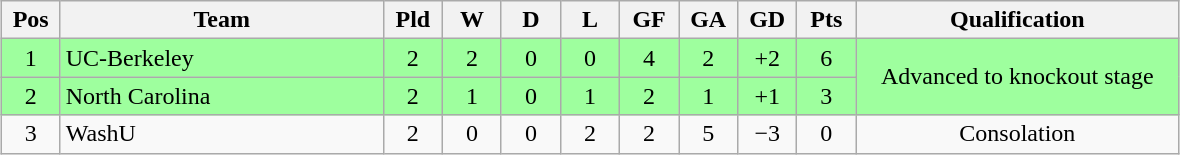<table class="wikitable" style="text-align:center; margin: 1em auto">
<tr>
<th style=width:2em>Pos</th>
<th style=width:13em>Team</th>
<th style=width:2em>Pld</th>
<th style=width:2em>W</th>
<th style=width:2em>D</th>
<th style=width:2em>L</th>
<th style=width:2em>GF</th>
<th style=width:2em>GA</th>
<th style=width:2em>GD</th>
<th style=width:2em>Pts</th>
<th style=width:13em>Qualification</th>
</tr>
<tr bgcolor="#9eff9e">
<td>1</td>
<td style="text-align:left">UC-Berkeley</td>
<td>2</td>
<td>2</td>
<td>0</td>
<td>0</td>
<td>4</td>
<td>2</td>
<td>+2</td>
<td>6</td>
<td rowspan="2">Advanced to knockout stage</td>
</tr>
<tr bgcolor="#9eff9e">
<td>2</td>
<td style="text-align:left">North Carolina</td>
<td>2</td>
<td>1</td>
<td>0</td>
<td>1</td>
<td>2</td>
<td>1</td>
<td>+1</td>
<td>3</td>
</tr>
<tr>
<td>3</td>
<td style="text-align:left">WashU</td>
<td>2</td>
<td>0</td>
<td>0</td>
<td>2</td>
<td>2</td>
<td>5</td>
<td>−3</td>
<td>0</td>
<td>Consolation</td>
</tr>
</table>
